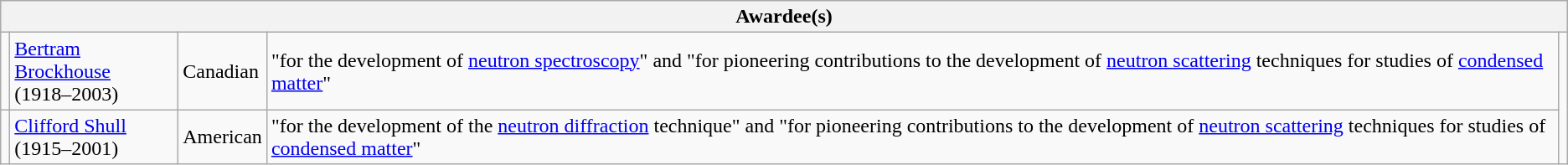<table class="wikitable">
<tr>
<th colspan="5">Awardee(s)</th>
</tr>
<tr>
<td></td>
<td><a href='#'>Bertram Brockhouse</a><br>(1918–2003)</td>
<td> Canadian</td>
<td>"for the development of <a href='#'>neutron spectroscopy</a>" and "for pioneering contributions to the development of <a href='#'>neutron scattering</a> techniques for studies of <a href='#'>condensed matter</a>"</td>
<td rowspan="2"></td>
</tr>
<tr>
<td></td>
<td><a href='#'>Clifford Shull</a><br>(1915–2001)</td>
<td> American</td>
<td>"for the development of the <a href='#'>neutron diffraction</a> technique" and "for pioneering contributions to the development of <a href='#'>neutron scattering</a> techniques for studies of <a href='#'>condensed matter</a>"</td>
</tr>
</table>
